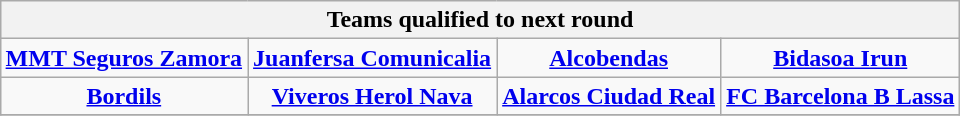<table class="wikitable" style="text-align: center; margin: 0 auto;">
<tr>
<th colspan="4">Teams qualified to next round</th>
</tr>
<tr>
<td><strong><a href='#'>MMT Seguros Zamora</a></strong></td>
<td><strong><a href='#'>Juanfersa Comunicalia</a></strong></td>
<td><strong><a href='#'>Alcobendas</a></strong></td>
<td><strong><a href='#'>Bidasoa Irun</a></strong></td>
</tr>
<tr>
<td><strong><a href='#'>Bordils</a></strong></td>
<td><strong><a href='#'>Viveros Herol Nava</a></strong></td>
<td><strong><a href='#'>Alarcos Ciudad Real</a></strong></td>
<td><strong><a href='#'>FC Barcelona B Lassa</a></strong></td>
</tr>
<tr>
</tr>
</table>
